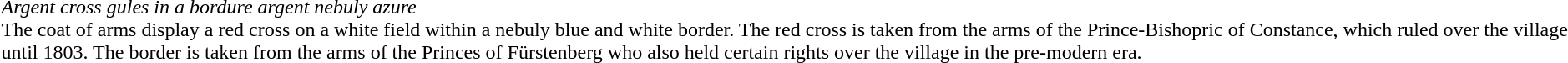<table>
<tr valign=top>
<td></td>
<td><em>Argent cross gules in a bordure argent nebuly azure</em><br>The coat of arms display a red cross on a white field within a nebuly blue and white border. The red cross is taken from the arms of the Prince-Bishopric of Constance, which ruled over the village until 1803. The border is taken from the arms of the Princes of Fürstenberg who also held certain rights over the village in the pre-modern era.</td>
</tr>
</table>
